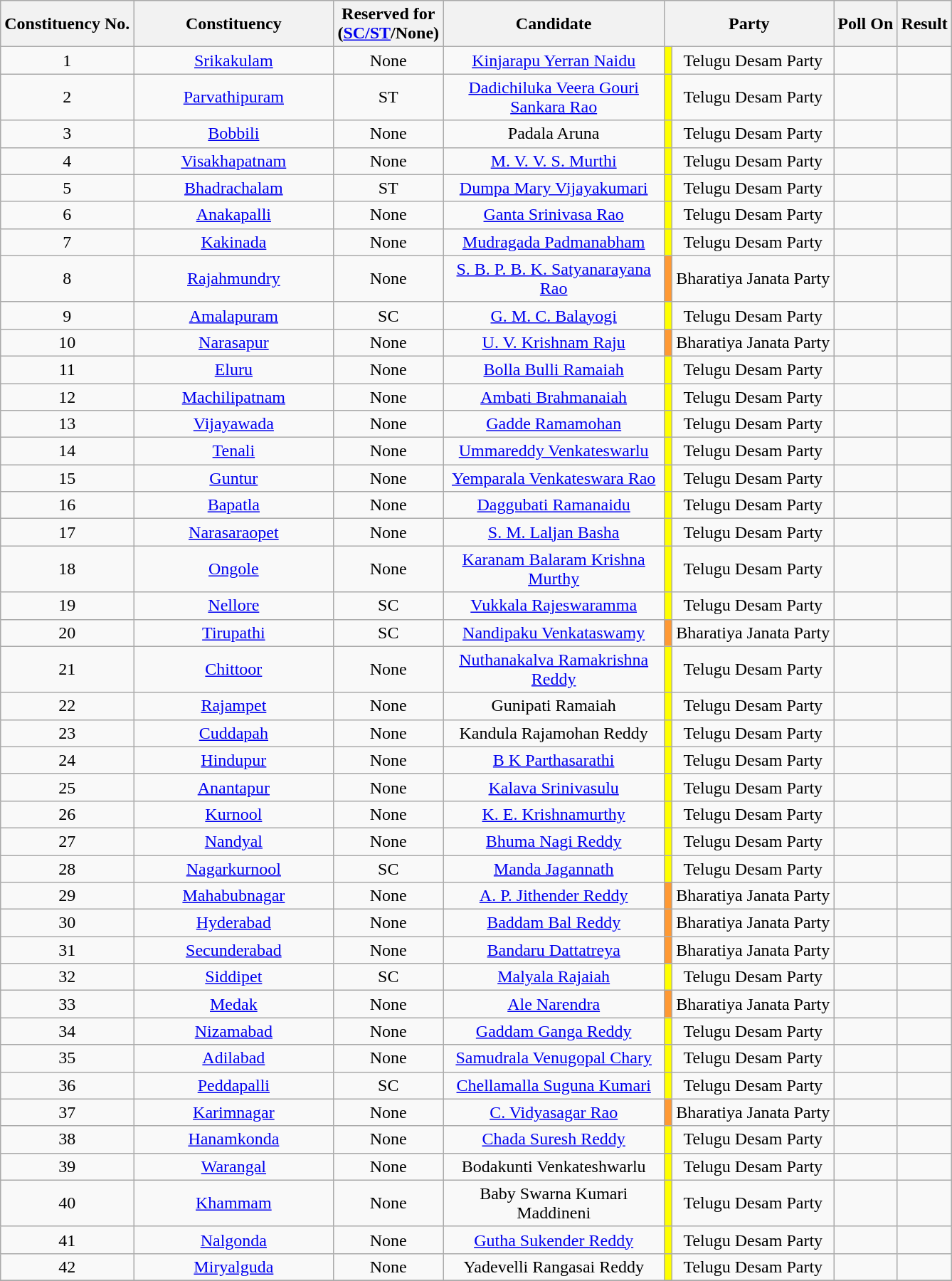<table class="wikitable sortable" style="text-align:center;">
<tr>
<th>Constituency No.</th>
<th style="width:180px;">Constituency</th>
<th>Reserved for<br>(<a href='#'>SC/ST</a>/None)</th>
<th style="width:200px;">Candidate</th>
<th colspan="2">Party</th>
<th>Poll On</th>
<th>Result</th>
</tr>
<tr>
<td>1</td>
<td><a href='#'>Srikakulam</a></td>
<td>None</td>
<td><a href='#'>Kinjarapu Yerran Naidu</a></td>
<td bgcolor=#FFFF00></td>
<td>Telugu Desam Party</td>
<td></td>
<td></td>
</tr>
<tr>
<td>2</td>
<td><a href='#'>Parvathipuram</a></td>
<td>ST</td>
<td><a href='#'>Dadichiluka Veera Gouri Sankara Rao</a></td>
<td bgcolor=#FFFF00></td>
<td>Telugu Desam Party</td>
<td></td>
<td></td>
</tr>
<tr>
<td>3</td>
<td><a href='#'>Bobbili</a></td>
<td>None</td>
<td>Padala Aruna</td>
<td bgcolor=#FFFF00></td>
<td>Telugu Desam Party</td>
<td></td>
<td></td>
</tr>
<tr>
<td>4</td>
<td><a href='#'>Visakhapatnam</a></td>
<td>None</td>
<td><a href='#'>M. V. V. S. Murthi</a></td>
<td bgcolor=#FFFF00></td>
<td>Telugu Desam Party</td>
<td></td>
<td></td>
</tr>
<tr>
<td>5</td>
<td><a href='#'>Bhadrachalam</a></td>
<td>ST</td>
<td><a href='#'>Dumpa Mary Vijayakumari</a></td>
<td bgcolor=#FFFF00></td>
<td>Telugu Desam Party</td>
<td></td>
<td></td>
</tr>
<tr>
<td>6</td>
<td><a href='#'>Anakapalli</a></td>
<td>None</td>
<td><a href='#'>Ganta Srinivasa Rao</a></td>
<td bgcolor=#FFFF00></td>
<td>Telugu Desam Party</td>
<td></td>
<td></td>
</tr>
<tr>
<td>7</td>
<td><a href='#'>Kakinada</a></td>
<td>None</td>
<td><a href='#'>Mudragada Padmanabham</a></td>
<td bgcolor=#FFFF00></td>
<td>Telugu Desam Party</td>
<td></td>
<td></td>
</tr>
<tr>
<td>8</td>
<td><a href='#'>Rajahmundry</a></td>
<td>None</td>
<td><a href='#'>S. B. P. B. K. Satyanarayana Rao</a></td>
<td bgcolor=#FF9933></td>
<td>Bharatiya Janata Party</td>
<td></td>
<td></td>
</tr>
<tr>
<td>9</td>
<td><a href='#'>Amalapuram</a></td>
<td>SC</td>
<td><a href='#'>G. M. C. Balayogi</a></td>
<td bgcolor=#FFFF00></td>
<td>Telugu Desam Party</td>
<td></td>
<td></td>
</tr>
<tr>
<td>10</td>
<td><a href='#'>Narasapur</a></td>
<td>None</td>
<td><a href='#'>U. V. Krishnam Raju</a></td>
<td bgcolor=#FF9933></td>
<td>Bharatiya Janata Party</td>
<td></td>
<td></td>
</tr>
<tr>
<td>11</td>
<td><a href='#'>Eluru</a></td>
<td>None</td>
<td><a href='#'>Bolla Bulli Ramaiah</a></td>
<td bgcolor=#FFFF00></td>
<td>Telugu Desam Party</td>
<td></td>
<td></td>
</tr>
<tr>
<td>12</td>
<td><a href='#'>Machilipatnam</a></td>
<td>None</td>
<td><a href='#'>Ambati Brahmanaiah</a></td>
<td bgcolor=#FFFF00></td>
<td>Telugu Desam Party</td>
<td></td>
<td></td>
</tr>
<tr>
<td>13</td>
<td><a href='#'>Vijayawada</a></td>
<td>None</td>
<td><a href='#'>Gadde Ramamohan</a></td>
<td bgcolor=#FFFF00></td>
<td>Telugu Desam Party</td>
<td></td>
<td></td>
</tr>
<tr>
<td>14</td>
<td><a href='#'>Tenali</a></td>
<td>None</td>
<td><a href='#'>Ummareddy Venkateswarlu</a></td>
<td bgcolor=#FFFF00></td>
<td>Telugu Desam Party</td>
<td></td>
<td></td>
</tr>
<tr>
<td>15</td>
<td><a href='#'>Guntur</a></td>
<td>None</td>
<td><a href='#'>Yemparala Venkateswara Rao</a></td>
<td bgcolor=#FFFF00></td>
<td>Telugu Desam Party</td>
<td></td>
<td></td>
</tr>
<tr>
<td>16</td>
<td><a href='#'>Bapatla</a></td>
<td>None</td>
<td><a href='#'>Daggubati Ramanaidu</a></td>
<td bgcolor=#FFFF00></td>
<td>Telugu Desam Party</td>
<td></td>
<td></td>
</tr>
<tr>
<td>17</td>
<td><a href='#'>Narasaraopet</a></td>
<td>None</td>
<td><a href='#'>S. M. Laljan Basha</a></td>
<td bgcolor=#FFFF00></td>
<td>Telugu Desam Party</td>
<td></td>
<td></td>
</tr>
<tr>
<td>18</td>
<td><a href='#'>Ongole</a></td>
<td>None</td>
<td><a href='#'>Karanam Balaram Krishna Murthy</a></td>
<td bgcolor=#FFFF00></td>
<td>Telugu Desam Party</td>
<td></td>
<td></td>
</tr>
<tr>
<td>19</td>
<td><a href='#'>Nellore</a></td>
<td>SC</td>
<td><a href='#'>Vukkala Rajeswaramma</a></td>
<td bgcolor=#FFFF00></td>
<td>Telugu Desam Party</td>
<td></td>
<td></td>
</tr>
<tr>
<td>20</td>
<td><a href='#'>Tirupathi</a></td>
<td>SC</td>
<td><a href='#'>Nandipaku Venkataswamy</a></td>
<td bgcolor=#FF9933></td>
<td>Bharatiya Janata Party</td>
<td></td>
<td></td>
</tr>
<tr>
<td>21</td>
<td><a href='#'>Chittoor</a></td>
<td>None</td>
<td><a href='#'>Nuthanakalva Ramakrishna Reddy</a></td>
<td bgcolor=#FFFF00></td>
<td>Telugu Desam Party</td>
<td></td>
<td></td>
</tr>
<tr>
<td>22</td>
<td><a href='#'>Rajampet</a></td>
<td>None</td>
<td>Gunipati Ramaiah</td>
<td bgcolor=#FFFF00></td>
<td>Telugu Desam Party</td>
<td></td>
<td></td>
</tr>
<tr>
<td>23</td>
<td><a href='#'>Cuddapah</a></td>
<td>None</td>
<td>Kandula Rajamohan Reddy</td>
<td bgcolor=#FFFF00></td>
<td>Telugu Desam Party</td>
<td></td>
<td></td>
</tr>
<tr>
<td>24</td>
<td><a href='#'>Hindupur</a></td>
<td>None</td>
<td><a href='#'>B K Parthasarathi</a></td>
<td bgcolor=#FFFF00></td>
<td>Telugu Desam Party</td>
<td></td>
<td></td>
</tr>
<tr>
<td>25</td>
<td><a href='#'>Anantapur</a></td>
<td>None</td>
<td><a href='#'>Kalava Srinivasulu</a></td>
<td bgcolor=#FFFF00></td>
<td>Telugu Desam Party</td>
<td></td>
<td></td>
</tr>
<tr>
<td>26</td>
<td><a href='#'>Kurnool</a></td>
<td>None</td>
<td><a href='#'>K. E. Krishnamurthy</a></td>
<td bgcolor=#FFFF00></td>
<td>Telugu Desam Party</td>
<td></td>
<td></td>
</tr>
<tr>
<td>27</td>
<td><a href='#'>Nandyal</a></td>
<td>None</td>
<td><a href='#'>Bhuma Nagi Reddy</a></td>
<td bgcolor=#FFFF00></td>
<td>Telugu Desam Party</td>
<td></td>
<td></td>
</tr>
<tr>
<td>28</td>
<td><a href='#'>Nagarkurnool</a></td>
<td>SC</td>
<td><a href='#'>Manda Jagannath</a></td>
<td bgcolor=#FFFF00></td>
<td>Telugu Desam Party</td>
<td></td>
<td></td>
</tr>
<tr>
<td>29</td>
<td><a href='#'>Mahabubnagar</a></td>
<td>None</td>
<td><a href='#'>A. P. Jithender Reddy</a></td>
<td bgcolor=#FF9933></td>
<td>Bharatiya Janata Party</td>
<td></td>
<td></td>
</tr>
<tr>
<td>30</td>
<td><a href='#'>Hyderabad</a></td>
<td>None</td>
<td><a href='#'>Baddam Bal Reddy</a></td>
<td bgcolor=#FF9933></td>
<td>Bharatiya Janata Party</td>
<td></td>
<td></td>
</tr>
<tr>
<td>31</td>
<td><a href='#'>Secunderabad</a></td>
<td>None</td>
<td><a href='#'>Bandaru Dattatreya</a></td>
<td bgcolor=#FF9933></td>
<td>Bharatiya Janata Party</td>
<td></td>
<td></td>
</tr>
<tr>
<td>32</td>
<td><a href='#'>Siddipet</a></td>
<td>SC</td>
<td><a href='#'>Malyala Rajaiah</a></td>
<td bgcolor=#FFFF00></td>
<td>Telugu Desam Party</td>
<td></td>
<td></td>
</tr>
<tr>
<td>33</td>
<td><a href='#'>Medak</a></td>
<td>None</td>
<td><a href='#'>Ale Narendra</a></td>
<td bgcolor=#FF9933></td>
<td>Bharatiya Janata Party</td>
<td></td>
<td></td>
</tr>
<tr>
<td>34</td>
<td><a href='#'>Nizamabad</a></td>
<td>None</td>
<td><a href='#'>Gaddam Ganga Reddy</a></td>
<td bgcolor=#FFFF00></td>
<td>Telugu Desam Party</td>
<td></td>
<td></td>
</tr>
<tr>
<td>35</td>
<td><a href='#'>Adilabad</a></td>
<td>None</td>
<td><a href='#'>Samudrala Venugopal Chary</a></td>
<td bgcolor=#FFFF00></td>
<td>Telugu Desam Party</td>
<td></td>
<td></td>
</tr>
<tr>
<td>36</td>
<td><a href='#'>Peddapalli</a></td>
<td>SC</td>
<td><a href='#'>Chellamalla Suguna Kumari</a></td>
<td bgcolor=#FFFF00></td>
<td>Telugu Desam Party</td>
<td></td>
<td></td>
</tr>
<tr>
<td>37</td>
<td><a href='#'>Karimnagar</a></td>
<td>None</td>
<td><a href='#'>C. Vidyasagar Rao</a></td>
<td bgcolor=#FF9933></td>
<td>Bharatiya Janata Party</td>
<td></td>
<td></td>
</tr>
<tr>
<td>38</td>
<td><a href='#'>Hanamkonda</a></td>
<td>None</td>
<td><a href='#'>Chada Suresh Reddy</a></td>
<td bgcolor=#FFFF00></td>
<td>Telugu Desam Party</td>
<td></td>
<td></td>
</tr>
<tr>
<td>39</td>
<td><a href='#'>Warangal</a></td>
<td>None</td>
<td>Bodakunti Venkateshwarlu</td>
<td bgcolor=#FFFF00></td>
<td>Telugu Desam Party</td>
<td></td>
<td></td>
</tr>
<tr>
<td>40</td>
<td><a href='#'>Khammam</a></td>
<td>None</td>
<td>Baby Swarna Kumari Maddineni</td>
<td bgcolor=#FFFF00></td>
<td>Telugu Desam Party</td>
<td></td>
<td></td>
</tr>
<tr>
<td>41</td>
<td><a href='#'>Nalgonda</a></td>
<td>None</td>
<td><a href='#'>Gutha Sukender Reddy</a></td>
<td bgcolor=#FFFF00></td>
<td>Telugu Desam Party</td>
<td></td>
<td></td>
</tr>
<tr>
<td>42</td>
<td><a href='#'>Miryalguda</a></td>
<td>None</td>
<td>Yadevelli Rangasai Reddy</td>
<td bgcolor=#FFFF00></td>
<td>Telugu Desam Party</td>
<td></td>
<td></td>
</tr>
<tr>
</tr>
</table>
